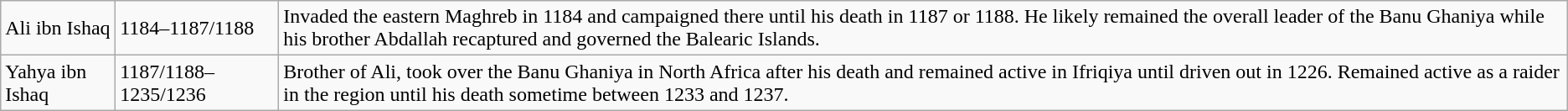<table class="wikitable">
<tr>
<td>Ali ibn Ishaq</td>
<td>1184–1187/1188</td>
<td>Invaded the eastern Maghreb in 1184 and campaigned there until his death in 1187 or 1188. He likely remained the overall leader of the Banu Ghaniya while his brother Abdallah recaptured and governed the Balearic Islands.</td>
</tr>
<tr>
<td>Yahya ibn Ishaq</td>
<td>1187/1188–1235/1236</td>
<td>Brother of Ali, took over the Banu Ghaniya in North Africa after his death and remained active in Ifriqiya until driven out in 1226. Remained active as a raider in the region until his death sometime between 1233 and 1237.</td>
</tr>
</table>
